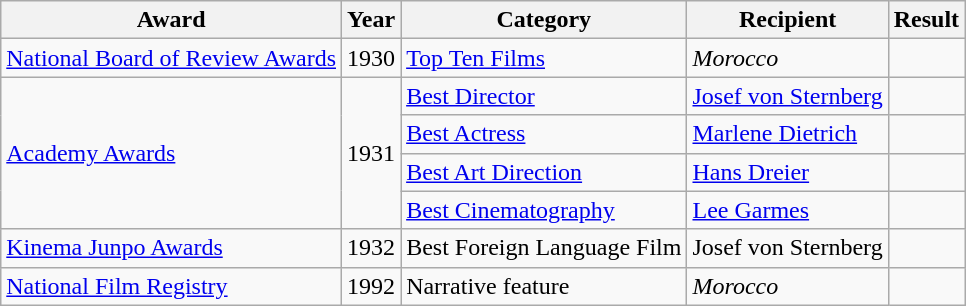<table class="wikitable">
<tr>
<th scope="col">Award</th>
<th scope="col">Year</th>
<th scope="col">Category</th>
<th scope="col">Recipient</th>
<th scope="col">Result</th>
</tr>
<tr>
<td><a href='#'>National Board of Review Awards</a></td>
<td>1930</td>
<td><a href='#'>Top Ten Films</a></td>
<td><em>Morocco</em></td>
<td></td>
</tr>
<tr>
<td rowspan="4"><a href='#'>Academy Awards</a></td>
<td rowspan="4">1931</td>
<td><a href='#'>Best Director</a></td>
<td><a href='#'>Josef von Sternberg</a></td>
<td></td>
</tr>
<tr>
<td><a href='#'>Best Actress</a></td>
<td><a href='#'>Marlene Dietrich</a></td>
<td></td>
</tr>
<tr>
<td><a href='#'>Best Art Direction</a></td>
<td><a href='#'>Hans Dreier</a></td>
<td></td>
</tr>
<tr>
<td><a href='#'>Best Cinematography</a></td>
<td><a href='#'>Lee Garmes</a></td>
<td></td>
</tr>
<tr>
<td><a href='#'>Kinema Junpo Awards</a></td>
<td>1932</td>
<td>Best Foreign Language Film</td>
<td>Josef von Sternberg</td>
<td></td>
</tr>
<tr>
<td><a href='#'>National Film Registry</a></td>
<td>1992</td>
<td>Narrative feature</td>
<td><em>Morocco</em></td>
<td></td>
</tr>
</table>
